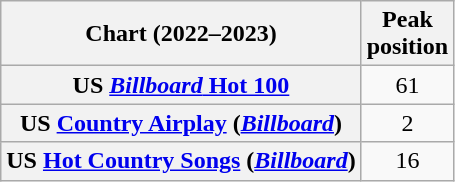<table class="wikitable sortable plainrowheaders" style="text-align:center">
<tr>
<th>Chart (2022–2023)</th>
<th>Peak<br>position</th>
</tr>
<tr>
<th scope="row">US <a href='#'><em>Billboard</em> Hot 100</a></th>
<td>61</td>
</tr>
<tr>
<th scope="row">US <a href='#'>Country Airplay</a> (<em><a href='#'>Billboard</a></em>)</th>
<td>2</td>
</tr>
<tr>
<th scope="row">US <a href='#'>Hot Country Songs</a> (<em><a href='#'>Billboard</a></em>)</th>
<td>16</td>
</tr>
</table>
